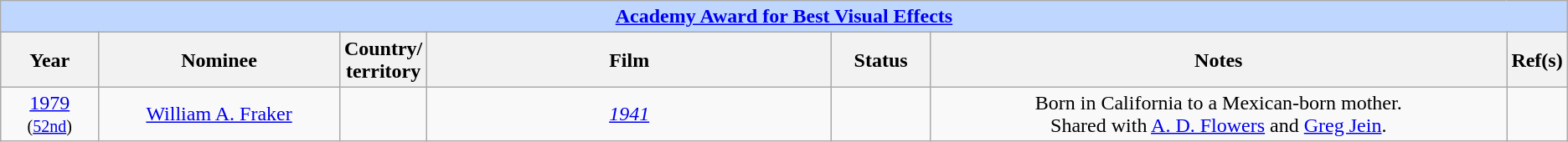<table class="wikitable" style="text-align: center">
<tr style="background:#bfd7ff;">
<td colspan="7" style="text-align:center;"><strong><a href='#'>Academy Award for Best Visual Effects</a></strong></td>
</tr>
<tr style="background:#ebf5ff;">
<th style="width:75px;">Year</th>
<th style="width:200px;">Nominee</th>
<th style="width:50px;">Country/<br>territory</th>
<th style="width:350px;">Film</th>
<th style="width:75px;">Status</th>
<th style="width:500px;">Notes</th>
<th width="3">Ref(s)</th>
</tr>
<tr>
<td style="text-align: center"><a href='#'>1979</a><br><small>(<a href='#'>52nd</a>)</small></td>
<td><a href='#'>William A. Fraker</a></td>
<td><div></div></td>
<td><em><a href='#'>1941</a></em></td>
<td></td>
<td>Born in California to a Mexican-born mother.<br>Shared with <a href='#'>A. D. Flowers</a> and <a href='#'>Greg Jein</a>.</td>
<td style="text-align: center"></td>
</tr>
</table>
